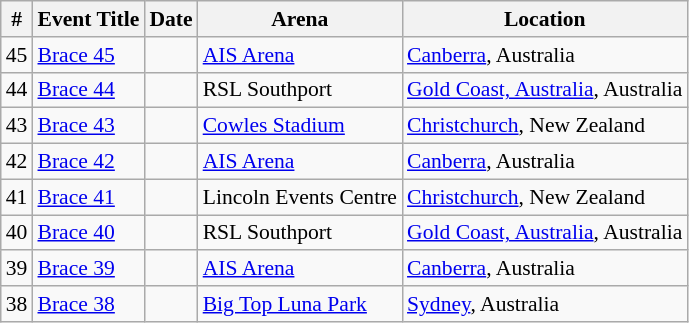<table class="sortable wikitable succession-box" style="font-size:90%;">
<tr>
<th scope="col">#</th>
<th scope="col">Event Title</th>
<th scope="col">Date</th>
<th scope="col">Arena</th>
<th scope="col">Location</th>
</tr>
<tr>
<td align="center">45</td>
<td><a href='#'>Brace 45</a></td>
<td></td>
<td><a href='#'>AIS Arena</a></td>
<td><a href='#'>Canberra</a>, Australia</td>
</tr>
<tr>
<td align="center">44</td>
<td><a href='#'>Brace 44</a></td>
<td></td>
<td>RSL Southport</td>
<td><a href='#'>Gold Coast, Australia</a>, Australia</td>
</tr>
<tr>
<td align="center">43</td>
<td><a href='#'>Brace 43</a></td>
<td></td>
<td><a href='#'>Cowles Stadium</a></td>
<td><a href='#'>Christchurch</a>, New Zealand</td>
</tr>
<tr>
<td align="center">42</td>
<td><a href='#'>Brace 42</a></td>
<td></td>
<td><a href='#'>AIS Arena</a></td>
<td><a href='#'>Canberra</a>, Australia</td>
</tr>
<tr>
<td align="center">41</td>
<td><a href='#'>Brace 41</a></td>
<td></td>
<td>Lincoln Events Centre</td>
<td><a href='#'>Christchurch</a>, New Zealand</td>
</tr>
<tr>
<td align="center">40</td>
<td><a href='#'>Brace 40</a></td>
<td></td>
<td>RSL Southport</td>
<td><a href='#'>Gold Coast, Australia</a>, Australia</td>
</tr>
<tr>
<td align="center">39</td>
<td><a href='#'>Brace 39</a></td>
<td></td>
<td><a href='#'>AIS Arena</a></td>
<td><a href='#'>Canberra</a>, Australia</td>
</tr>
<tr>
<td align="center">38</td>
<td><a href='#'>Brace 38</a></td>
<td></td>
<td><a href='#'>Big Top Luna Park</a></td>
<td><a href='#'>Sydney</a>, Australia</td>
</tr>
</table>
